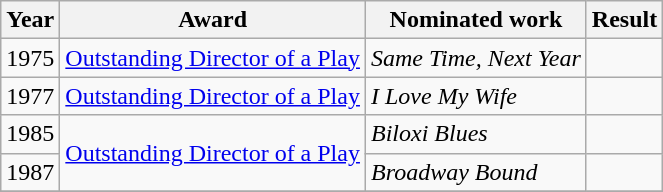<table class="wikitable">
<tr>
<th>Year</th>
<th>Award</th>
<th>Nominated work</th>
<th>Result</th>
</tr>
<tr>
<td>1975</td>
<td><a href='#'>Outstanding Director of a Play</a></td>
<td><em>Same Time, Next Year</em></td>
<td></td>
</tr>
<tr>
<td>1977</td>
<td><a href='#'>Outstanding Director of a Play</a></td>
<td><em>I Love My Wife</em></td>
<td></td>
</tr>
<tr>
<td>1985</td>
<td rowspan=2><a href='#'>Outstanding Director of a Play</a></td>
<td><em>Biloxi Blues</em></td>
<td></td>
</tr>
<tr>
<td>1987</td>
<td><em>Broadway Bound</em></td>
<td></td>
</tr>
<tr>
</tr>
</table>
